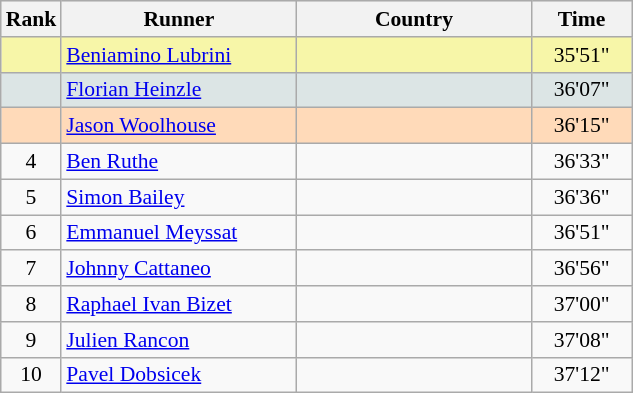<table class="wikitable" style="text-align:center; font-size: 90%; border: gray solid 1px;border-collapse:collapse;">
<tr bgcolor="#E4E4E4">
<th style="border-bottom:1px solid #AAAAAA" width=10>Rank</th>
<th style="border-bottom:1px solid #AAAAAA" width=150>Runner</th>
<th style="border-bottom:1px solid #AAAAAA" width=150>Country</th>
<th style="border-bottom:1px solid #AAAAAA" width=60>Time</th>
</tr>
<tr bgcolor=F7F6A8>
<td></td>
<td align=left><a href='#'>Beniamino Lubrini</a></td>
<td align=left></td>
<td>35'51"</td>
</tr>
<tr bgcolor=DCE5E5>
<td></td>
<td align=left><a href='#'>Florian Heinzle</a></td>
<td align=left></td>
<td>36'07"</td>
</tr>
<tr bgcolor=FFDAB9>
<td></td>
<td align=left><a href='#'>Jason Woolhouse</a></td>
<td align=left></td>
<td>36'15"</td>
</tr>
<tr>
<td>4</td>
<td align=left><a href='#'>Ben Ruthe</a></td>
<td align=left></td>
<td>36'33"</td>
</tr>
<tr>
<td>5</td>
<td align=left><a href='#'>Simon Bailey</a></td>
<td align=left></td>
<td>36'36"</td>
</tr>
<tr>
<td>6</td>
<td align=left><a href='#'>Emmanuel Meyssat</a></td>
<td align=left></td>
<td>36'51"</td>
</tr>
<tr>
<td>7</td>
<td align=left><a href='#'>Johnny Cattaneo</a></td>
<td align=left></td>
<td>36'56"</td>
</tr>
<tr>
<td>8</td>
<td align=left><a href='#'>Raphael Ivan Bizet</a></td>
<td align=left></td>
<td>37'00"</td>
</tr>
<tr>
<td>9</td>
<td align=left><a href='#'>Julien Rancon</a></td>
<td align=left></td>
<td>37'08"</td>
</tr>
<tr>
<td>10</td>
<td align=left><a href='#'>Pavel Dobsicek</a></td>
<td align=left></td>
<td>37'12"</td>
</tr>
</table>
